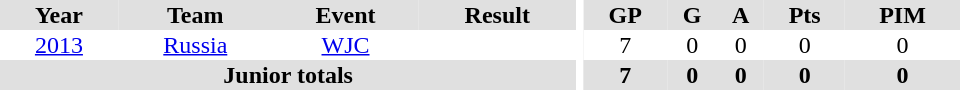<table border="0" cellpadding="1" cellspacing="0" ID="Table3" style="text-align:center; width:40em">
<tr ALIGN="center" bgcolor="#e0e0e0">
<th>Year</th>
<th>Team</th>
<th>Event</th>
<th>Result</th>
<th rowspan="99" bgcolor="#ffffff"></th>
<th>GP</th>
<th>G</th>
<th>A</th>
<th>Pts</th>
<th>PIM</th>
</tr>
<tr>
<td><a href='#'>2013</a></td>
<td><a href='#'>Russia</a></td>
<td><a href='#'>WJC</a></td>
<td></td>
<td>7</td>
<td>0</td>
<td>0</td>
<td>0</td>
<td>0</td>
</tr>
<tr bgcolor="#e0e0e0">
<th colspan="4">Junior totals</th>
<th>7</th>
<th>0</th>
<th>0</th>
<th>0</th>
<th>0</th>
</tr>
</table>
